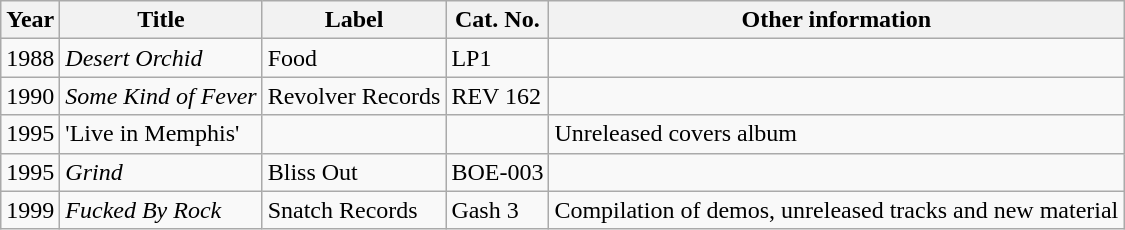<table class="wikitable">
<tr>
<th>Year</th>
<th>Title</th>
<th>Label</th>
<th>Cat. No.</th>
<th>Other information</th>
</tr>
<tr>
<td>1988</td>
<td><em>Desert Orchid</em></td>
<td>Food</td>
<td>LP1</td>
<td></td>
</tr>
<tr>
<td>1990</td>
<td><em>Some Kind of Fever</em></td>
<td>Revolver Records</td>
<td>REV 162</td>
<td></td>
</tr>
<tr>
<td>1995</td>
<td>'Live in Memphis'</td>
<td></td>
<td></td>
<td>Unreleased covers album</td>
</tr>
<tr>
<td>1995</td>
<td><em>Grind</em></td>
<td>Bliss Out</td>
<td>BOE-003</td>
<td></td>
</tr>
<tr>
<td>1999</td>
<td><em>Fucked By Rock</em></td>
<td>Snatch Records</td>
<td>Gash 3</td>
<td>Compilation of demos, unreleased tracks and new material</td>
</tr>
</table>
